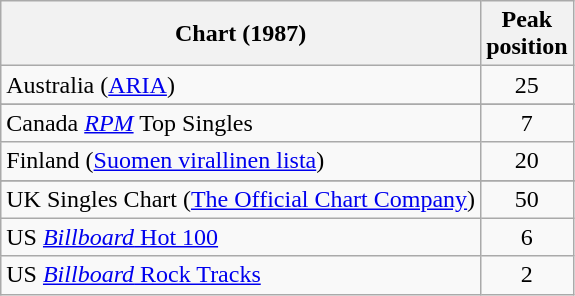<table class="wikitable sortable">
<tr>
<th>Chart (1987)</th>
<th>Peak<br>position</th>
</tr>
<tr>
<td>Australia (<a href='#'>ARIA</a>)</td>
<td align="center">25</td>
</tr>
<tr>
</tr>
<tr>
<td>Canada <em><a href='#'>RPM</a></em> Top Singles</td>
<td align="center">7</td>
</tr>
<tr>
<td>Finland (<a href='#'>Suomen virallinen lista</a>)</td>
<td align="center">20</td>
</tr>
<tr>
</tr>
<tr>
</tr>
<tr>
</tr>
<tr>
</tr>
<tr>
</tr>
<tr>
</tr>
<tr>
</tr>
<tr>
<td>UK Singles Chart (<a href='#'>The Official Chart Company</a>)</td>
<td align="center">50</td>
</tr>
<tr>
<td>US <a href='#'><em>Billboard</em> Hot 100</a></td>
<td align="center">6</td>
</tr>
<tr>
<td>US <a href='#'><em>Billboard</em> Rock Tracks</a></td>
<td align="center">2</td>
</tr>
</table>
